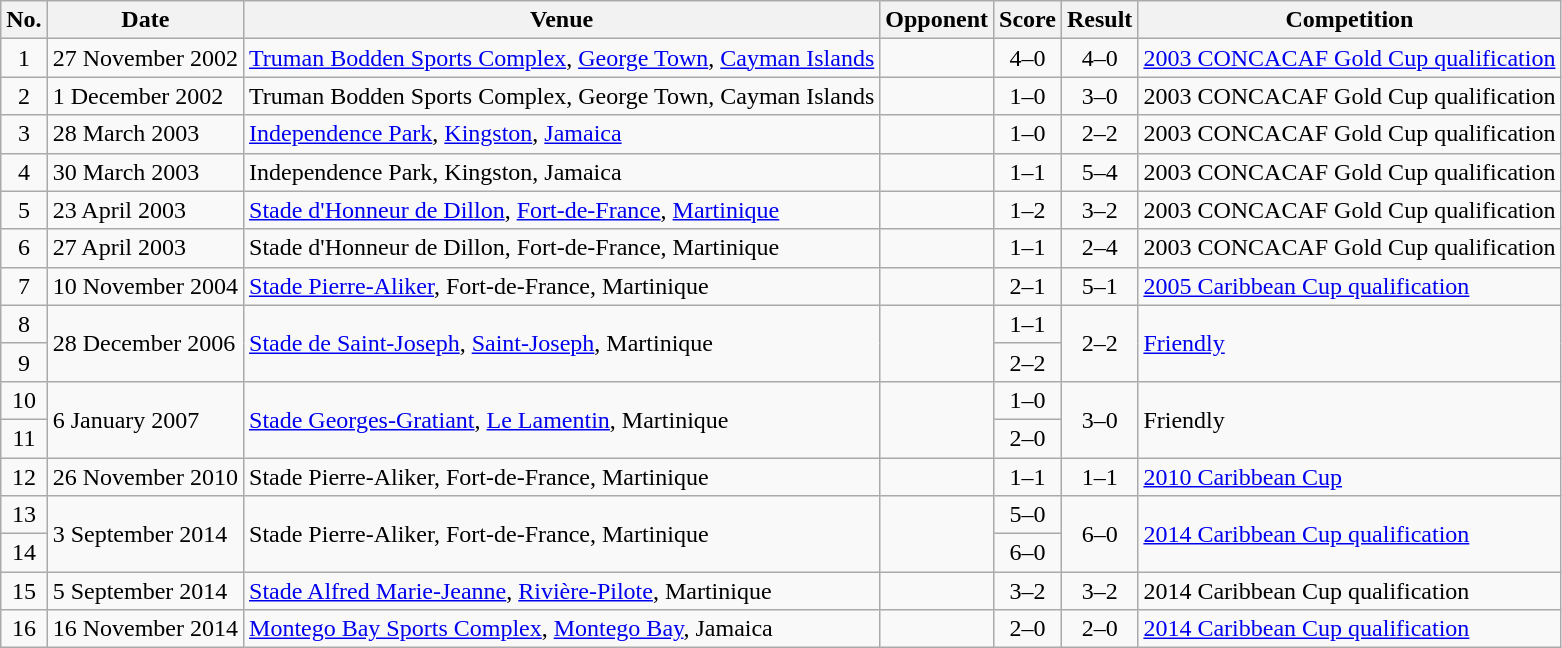<table class="wikitable sortable">
<tr>
<th scope="col">No.</th>
<th scope="col">Date</th>
<th scope="col">Venue</th>
<th scope="col">Opponent</th>
<th scope="col">Score</th>
<th scope="col">Result</th>
<th scope="col">Competition</th>
</tr>
<tr>
<td style="text-align:center">1</td>
<td>27 November 2002</td>
<td><a href='#'>Truman Bodden Sports Complex</a>, <a href='#'>George Town</a>, <a href='#'>Cayman Islands</a></td>
<td></td>
<td style="text-align:center">4–0</td>
<td style="text-align:center">4–0</td>
<td><a href='#'>2003 CONCACAF Gold Cup qualification</a></td>
</tr>
<tr>
<td style="text-align:center">2</td>
<td>1 December 2002</td>
<td>Truman Bodden Sports Complex, George Town, Cayman Islands</td>
<td></td>
<td style="text-align:center">1–0</td>
<td style="text-align:center">3–0</td>
<td>2003 CONCACAF Gold Cup qualification</td>
</tr>
<tr>
<td style="text-align:center">3</td>
<td>28 March 2003</td>
<td><a href='#'>Independence Park</a>, <a href='#'>Kingston</a>, <a href='#'>Jamaica</a></td>
<td></td>
<td style="text-align:center">1–0</td>
<td style="text-align:center">2–2</td>
<td>2003 CONCACAF Gold Cup qualification</td>
</tr>
<tr>
<td style="text-align:center">4</td>
<td>30 March 2003</td>
<td>Independence Park, Kingston, Jamaica</td>
<td></td>
<td style="text-align:center">1–1</td>
<td style="text-align:center">5–4</td>
<td>2003 CONCACAF Gold Cup qualification</td>
</tr>
<tr>
<td style="text-align:center">5</td>
<td>23 April 2003</td>
<td><a href='#'>Stade d'Honneur de Dillon</a>, <a href='#'>Fort-de-France</a>, <a href='#'>Martinique</a></td>
<td></td>
<td style="text-align:center">1–2</td>
<td style="text-align:center">3–2</td>
<td>2003 CONCACAF Gold Cup qualification</td>
</tr>
<tr>
<td style="text-align:center">6</td>
<td>27 April 2003</td>
<td>Stade d'Honneur de Dillon, Fort-de-France, Martinique</td>
<td></td>
<td style="text-align:center">1–1</td>
<td style="text-align:center">2–4</td>
<td>2003 CONCACAF Gold Cup qualification</td>
</tr>
<tr>
<td style="text-align:center">7</td>
<td>10 November 2004</td>
<td><a href='#'>Stade Pierre-Aliker</a>, Fort-de-France, Martinique</td>
<td></td>
<td style="text-align:center">2–1</td>
<td style="text-align:center">5–1</td>
<td><a href='#'>2005 Caribbean Cup qualification</a></td>
</tr>
<tr>
<td style="text-align:center">8</td>
<td rowspan="2">28 December 2006</td>
<td rowspan="2"><a href='#'>Stade de Saint-Joseph</a>, <a href='#'>Saint-Joseph</a>, Martinique</td>
<td rowspan="2"></td>
<td style="text-align:center">1–1</td>
<td rowspan="2" style="text-align:center">2–2</td>
<td rowspan="2"><a href='#'>Friendly</a></td>
</tr>
<tr>
<td style="text-align:center">9</td>
<td style="text-align:center">2–2</td>
</tr>
<tr>
<td style="text-align:center">10</td>
<td rowspan="2">6 January 2007</td>
<td rowspan="2"><a href='#'>Stade Georges-Gratiant</a>, <a href='#'>Le Lamentin</a>, Martinique</td>
<td rowspan="2"></td>
<td style="text-align:center">1–0</td>
<td rowspan="2" style="text-align:center">3–0</td>
<td rowspan="2">Friendly</td>
</tr>
<tr>
<td style="text-align:center">11</td>
<td style="text-align:center">2–0</td>
</tr>
<tr>
<td style="text-align:center">12</td>
<td>26 November 2010</td>
<td>Stade Pierre-Aliker, Fort-de-France, Martinique</td>
<td></td>
<td style="text-align:center">1–1</td>
<td style="text-align:center">1–1</td>
<td><a href='#'>2010 Caribbean Cup</a></td>
</tr>
<tr>
<td style="text-align:center">13</td>
<td rowspan="2">3 September 2014</td>
<td rowspan="2">Stade Pierre-Aliker, Fort-de-France, Martinique</td>
<td rowspan="2"></td>
<td style="text-align:center">5–0</td>
<td rowspan="2" style="text-align:center">6–0</td>
<td rowspan="2"><a href='#'>2014 Caribbean Cup qualification</a></td>
</tr>
<tr>
<td style="text-align:center">14</td>
<td style="text-align:center">6–0</td>
</tr>
<tr>
<td style="text-align:center">15</td>
<td>5 September 2014</td>
<td><a href='#'>Stade Alfred Marie-Jeanne</a>, <a href='#'>Rivière-Pilote</a>, Martinique</td>
<td></td>
<td style="text-align:center">3–2</td>
<td style="text-align:center">3–2</td>
<td>2014 Caribbean Cup qualification</td>
</tr>
<tr>
<td style="text-align:center">16</td>
<td>16 November 2014</td>
<td><a href='#'>Montego Bay Sports Complex</a>, <a href='#'>Montego Bay</a>, Jamaica</td>
<td></td>
<td style="text-align:center">2–0</td>
<td style="text-align:center">2–0</td>
<td><a href='#'>2014 Caribbean Cup qualification</a></td>
</tr>
</table>
